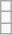<table class="wikitable">
<tr>
<td></td>
</tr>
<tr>
<td></td>
</tr>
<tr>
<td></td>
</tr>
</table>
